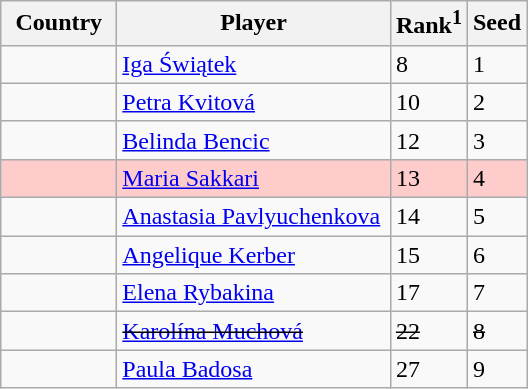<table class="sortable wikitable">
<tr>
<th width="70">Country</th>
<th width="175">Player</th>
<th>Rank<sup>1</sup></th>
<th>Seed</th>
</tr>
<tr>
<td></td>
<td><a href='#'>Iga Świątek</a></td>
<td>8</td>
<td>1</td>
</tr>
<tr>
<td></td>
<td><a href='#'>Petra Kvitová</a></td>
<td>10</td>
<td>2</td>
</tr>
<tr>
<td></td>
<td><a href='#'>Belinda Bencic</a></td>
<td>12</td>
<td>3</td>
</tr>
<tr style="background:#fcc;">
<td></td>
<td><a href='#'>Maria Sakkari</a></td>
<td>13</td>
<td>4</td>
</tr>
<tr>
<td></td>
<td><a href='#'>Anastasia Pavlyuchenkova</a></td>
<td>14</td>
<td>5</td>
</tr>
<tr>
<td></td>
<td><a href='#'>Angelique Kerber</a></td>
<td>15</td>
<td>6</td>
</tr>
<tr>
<td></td>
<td><a href='#'>Elena Rybakina</a></td>
<td>17</td>
<td>7</td>
</tr>
<tr>
<td><s></s></td>
<td><s><a href='#'>Karolína Muchová</a></s></td>
<td><s>22</s></td>
<td><s>8</s></td>
</tr>
<tr>
<td></td>
<td><a href='#'>Paula Badosa</a></td>
<td>27</td>
<td>9</td>
</tr>
</table>
